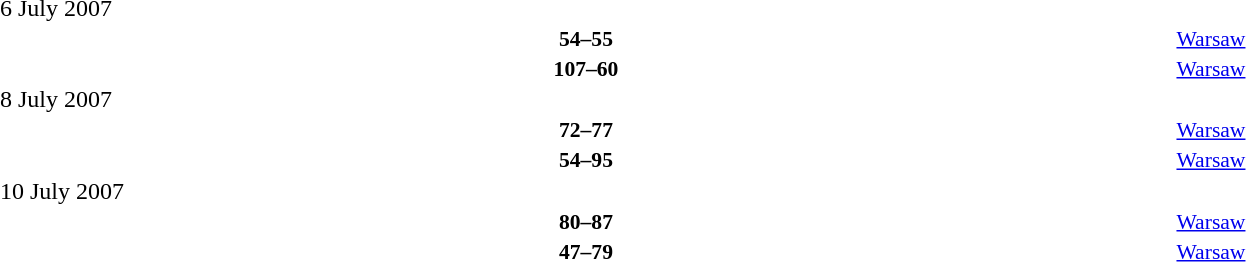<table style="width:100%;" cellspacing="1">
<tr>
<th width=25%></th>
<th width=3%></th>
<th width=6%></th>
<th width=3%></th>
<th width=25%></th>
</tr>
<tr>
<td>6 July 2007</td>
</tr>
<tr style=font-size:90%>
<td align=right><strong></strong></td>
<td></td>
<td align=center><strong>54–55</strong></td>
<td></td>
<td><strong></strong></td>
<td><a href='#'>Warsaw</a></td>
</tr>
<tr style=font-size:90%>
<td align=right><strong></strong></td>
<td></td>
<td align=center><strong>107–60</strong></td>
<td></td>
<td><strong></strong></td>
<td><a href='#'>Warsaw</a></td>
</tr>
<tr>
<td>8 July 2007</td>
</tr>
<tr style=font-size:90%>
<td align=right><strong></strong></td>
<td></td>
<td align=center><strong>72–77</strong></td>
<td></td>
<td><strong></strong></td>
<td><a href='#'>Warsaw</a></td>
</tr>
<tr style=font-size:90%>
<td align=right><strong></strong></td>
<td></td>
<td align=center><strong>54–95</strong></td>
<td></td>
<td><strong></strong></td>
<td><a href='#'>Warsaw</a></td>
</tr>
<tr>
<td>10 July 2007</td>
</tr>
<tr style=font-size:90%>
<td align=right><strong></strong></td>
<td></td>
<td align=center><strong>80–87</strong></td>
<td></td>
<td><strong></strong></td>
<td><a href='#'>Warsaw</a></td>
</tr>
<tr style=font-size:90%>
<td align=right><strong></strong></td>
<td></td>
<td align=center><strong>47–79</strong></td>
<td></td>
<td><strong></strong></td>
<td><a href='#'>Warsaw</a></td>
</tr>
</table>
